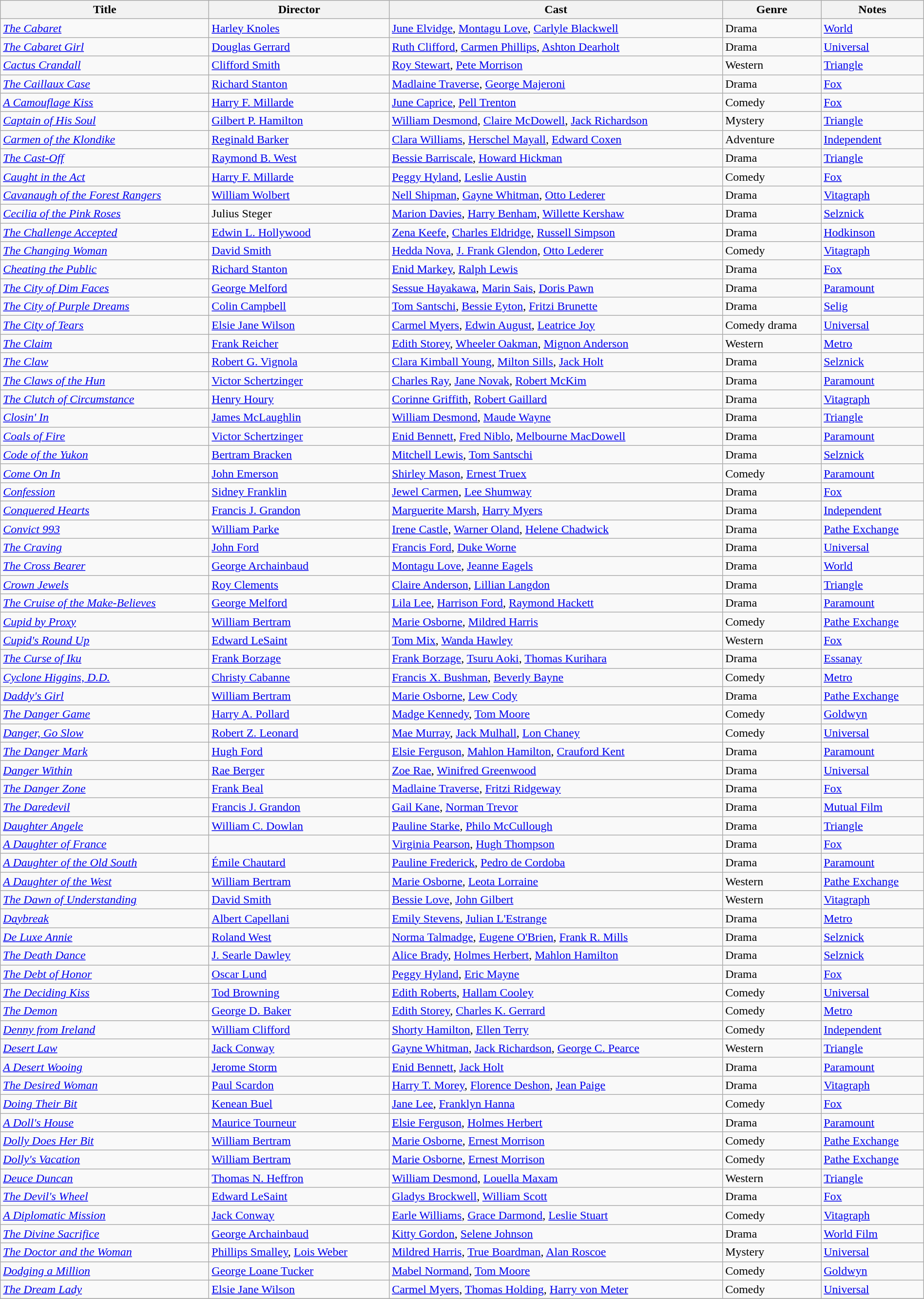<table class="wikitable" width= "100%">
<tr>
<th>Title</th>
<th>Director</th>
<th>Cast</th>
<th>Genre</th>
<th>Notes</th>
</tr>
<tr>
<td><em><a href='#'>The Cabaret</a></em></td>
<td><a href='#'>Harley Knoles</a></td>
<td><a href='#'>June Elvidge</a>, <a href='#'>Montagu Love</a>, <a href='#'>Carlyle Blackwell</a></td>
<td>Drama</td>
<td><a href='#'>World</a></td>
</tr>
<tr>
<td><em><a href='#'>The Cabaret Girl</a></em></td>
<td><a href='#'>Douglas Gerrard</a></td>
<td><a href='#'>Ruth Clifford</a>, <a href='#'>Carmen Phillips</a>, <a href='#'>Ashton Dearholt</a></td>
<td>Drama</td>
<td><a href='#'>Universal</a></td>
</tr>
<tr>
<td><em><a href='#'>Cactus Crandall</a></em></td>
<td><a href='#'>Clifford Smith</a></td>
<td><a href='#'>Roy Stewart</a>, <a href='#'>Pete Morrison</a></td>
<td>Western</td>
<td><a href='#'>Triangle</a></td>
</tr>
<tr>
<td><em><a href='#'>The Caillaux Case </a></em></td>
<td><a href='#'>Richard Stanton</a></td>
<td><a href='#'>Madlaine Traverse</a>, <a href='#'>George Majeroni</a></td>
<td>Drama</td>
<td><a href='#'>Fox</a></td>
</tr>
<tr>
<td><em><a href='#'>A Camouflage Kiss </a></em></td>
<td><a href='#'>Harry F. Millarde</a></td>
<td><a href='#'>June Caprice</a>, <a href='#'>Pell Trenton</a></td>
<td>Comedy</td>
<td><a href='#'>Fox</a></td>
</tr>
<tr>
<td><em><a href='#'>Captain of His Soul </a></em></td>
<td><a href='#'>Gilbert P. Hamilton</a></td>
<td><a href='#'>William Desmond</a>, <a href='#'>Claire McDowell</a>, <a href='#'>Jack Richardson</a></td>
<td>Mystery</td>
<td><a href='#'>Triangle</a></td>
</tr>
<tr>
<td><em><a href='#'>Carmen of the Klondike </a></em></td>
<td><a href='#'>Reginald Barker</a></td>
<td><a href='#'>Clara Williams</a>, <a href='#'>Herschel Mayall</a>, <a href='#'>Edward Coxen</a></td>
<td>Adventure</td>
<td><a href='#'>Independent</a></td>
</tr>
<tr>
<td><em><a href='#'>The Cast-Off</a></em></td>
<td><a href='#'>Raymond B. West</a></td>
<td><a href='#'>Bessie Barriscale</a>, <a href='#'>Howard Hickman</a></td>
<td>Drama</td>
<td><a href='#'>Triangle</a></td>
</tr>
<tr>
<td><em><a href='#'>Caught in the Act</a></em></td>
<td><a href='#'>Harry F. Millarde</a></td>
<td><a href='#'>Peggy Hyland</a>, <a href='#'>Leslie Austin</a></td>
<td>Comedy</td>
<td><a href='#'>Fox</a></td>
</tr>
<tr>
<td><em><a href='#'>Cavanaugh of the Forest Rangers </a></em></td>
<td><a href='#'>William Wolbert</a></td>
<td><a href='#'>Nell Shipman</a>, <a href='#'>Gayne Whitman</a>, <a href='#'>Otto Lederer</a></td>
<td>Drama</td>
<td><a href='#'>Vitagraph</a></td>
</tr>
<tr>
<td><em><a href='#'>Cecilia of the Pink Roses</a></em></td>
<td>Julius Steger</td>
<td><a href='#'>Marion Davies</a>, <a href='#'>Harry Benham</a>, <a href='#'>Willette Kershaw</a></td>
<td>Drama</td>
<td><a href='#'>Selznick</a></td>
</tr>
<tr>
<td><em><a href='#'>The Challenge Accepted</a></em></td>
<td><a href='#'>Edwin L. Hollywood</a></td>
<td><a href='#'>Zena Keefe</a>, <a href='#'>Charles Eldridge</a>, <a href='#'>Russell Simpson</a></td>
<td>Drama</td>
<td><a href='#'>Hodkinson</a></td>
</tr>
<tr>
<td><em><a href='#'>The Changing Woman</a></em></td>
<td><a href='#'>David Smith</a></td>
<td><a href='#'>Hedda Nova</a>, <a href='#'>J. Frank Glendon</a>, <a href='#'>Otto Lederer</a></td>
<td>Comedy</td>
<td><a href='#'>Vitagraph</a></td>
</tr>
<tr>
<td><em><a href='#'>Cheating the Public</a></em></td>
<td><a href='#'>Richard Stanton</a></td>
<td><a href='#'>Enid Markey</a>, <a href='#'>Ralph Lewis</a></td>
<td>Drama</td>
<td><a href='#'>Fox</a></td>
</tr>
<tr>
<td><em><a href='#'>The City of Dim Faces</a></em></td>
<td><a href='#'>George Melford</a></td>
<td><a href='#'>Sessue Hayakawa</a>, <a href='#'>Marin Sais</a>, <a href='#'>Doris Pawn</a></td>
<td>Drama</td>
<td><a href='#'>Paramount</a></td>
</tr>
<tr>
<td><em><a href='#'>The City of Purple Dreams</a></em></td>
<td><a href='#'>Colin Campbell</a></td>
<td><a href='#'>Tom Santschi</a>, <a href='#'>Bessie Eyton</a>, <a href='#'>Fritzi Brunette</a></td>
<td>Drama</td>
<td><a href='#'>Selig</a></td>
</tr>
<tr>
<td><em><a href='#'>The City of Tears </a></em></td>
<td><a href='#'>Elsie Jane Wilson</a></td>
<td><a href='#'>Carmel Myers</a>, <a href='#'>Edwin August</a>, <a href='#'>Leatrice Joy</a></td>
<td>Comedy drama</td>
<td><a href='#'>Universal</a></td>
</tr>
<tr>
<td><em><a href='#'>The Claim</a></em></td>
<td><a href='#'>Frank Reicher</a></td>
<td><a href='#'>Edith Storey</a>, <a href='#'>Wheeler Oakman</a>, <a href='#'>Mignon Anderson</a></td>
<td>Western</td>
<td><a href='#'>Metro</a></td>
</tr>
<tr>
<td><em><a href='#'>The Claw</a></em></td>
<td><a href='#'>Robert G. Vignola</a></td>
<td><a href='#'>Clara Kimball Young</a>, <a href='#'>Milton Sills</a>, <a href='#'>Jack Holt</a></td>
<td>Drama</td>
<td><a href='#'>Selznick</a></td>
</tr>
<tr>
<td><em><a href='#'>The Claws of the Hun</a></em></td>
<td><a href='#'>Victor Schertzinger</a></td>
<td><a href='#'>Charles Ray</a>, <a href='#'>Jane Novak</a>, <a href='#'>Robert McKim</a></td>
<td>Drama</td>
<td><a href='#'>Paramount</a></td>
</tr>
<tr>
<td><em><a href='#'>The Clutch of Circumstance </a></em></td>
<td><a href='#'>Henry Houry</a></td>
<td><a href='#'>Corinne Griffith</a>, <a href='#'>Robert Gaillard</a></td>
<td>Drama</td>
<td><a href='#'>Vitagraph</a></td>
</tr>
<tr>
<td><em><a href='#'>Closin' In </a></em></td>
<td><a href='#'>James McLaughlin</a></td>
<td><a href='#'>William Desmond</a>, <a href='#'>Maude Wayne</a></td>
<td>Drama</td>
<td><a href='#'>Triangle</a></td>
</tr>
<tr>
<td><em><a href='#'>Coals of Fire</a></em></td>
<td><a href='#'>Victor Schertzinger</a></td>
<td><a href='#'>Enid Bennett</a>, <a href='#'>Fred Niblo</a>, <a href='#'>Melbourne MacDowell</a></td>
<td>Drama</td>
<td><a href='#'>Paramount</a></td>
</tr>
<tr>
<td><em><a href='#'>Code of the Yukon </a></em></td>
<td><a href='#'>Bertram Bracken</a></td>
<td><a href='#'>Mitchell Lewis</a>, <a href='#'>Tom Santschi</a></td>
<td>Drama</td>
<td><a href='#'>Selznick</a></td>
</tr>
<tr>
<td><em><a href='#'>Come On In</a></em></td>
<td><a href='#'>John Emerson</a></td>
<td><a href='#'>Shirley Mason</a>, <a href='#'>Ernest Truex</a></td>
<td>Comedy</td>
<td><a href='#'>Paramount</a></td>
</tr>
<tr>
<td><em><a href='#'>Confession</a></em></td>
<td><a href='#'>Sidney Franklin</a></td>
<td><a href='#'>Jewel Carmen</a>, <a href='#'>Lee Shumway</a></td>
<td>Drama</td>
<td><a href='#'>Fox</a></td>
</tr>
<tr>
<td><em><a href='#'>Conquered Hearts</a></em></td>
<td><a href='#'>Francis J. Grandon</a></td>
<td><a href='#'>Marguerite Marsh</a>, <a href='#'>Harry Myers</a></td>
<td>Drama</td>
<td><a href='#'>Independent</a></td>
</tr>
<tr>
<td><em><a href='#'>Convict 993 </a></em></td>
<td><a href='#'>William Parke</a></td>
<td><a href='#'>Irene Castle</a>, <a href='#'>Warner Oland</a>, <a href='#'>Helene Chadwick</a></td>
<td>Drama</td>
<td><a href='#'>Pathe Exchange</a></td>
</tr>
<tr>
<td><em><a href='#'>The Craving</a></em></td>
<td><a href='#'>John Ford</a></td>
<td><a href='#'>Francis Ford</a>, <a href='#'>Duke Worne</a></td>
<td>Drama</td>
<td><a href='#'>Universal</a></td>
</tr>
<tr>
<td><em><a href='#'>The Cross Bearer</a></em></td>
<td><a href='#'>George Archainbaud</a></td>
<td><a href='#'>Montagu Love</a>, <a href='#'>Jeanne Eagels</a></td>
<td>Drama</td>
<td><a href='#'>World</a></td>
</tr>
<tr>
<td><em><a href='#'>Crown Jewels</a></em></td>
<td><a href='#'>Roy Clements</a></td>
<td><a href='#'>Claire Anderson</a>, <a href='#'>Lillian Langdon</a></td>
<td>Drama</td>
<td><a href='#'>Triangle</a></td>
</tr>
<tr>
<td><em><a href='#'>The Cruise of the Make-Believes</a></em></td>
<td><a href='#'>George Melford</a></td>
<td><a href='#'>Lila Lee</a>, <a href='#'>Harrison Ford</a>, <a href='#'>Raymond Hackett</a></td>
<td>Drama</td>
<td><a href='#'>Paramount</a></td>
</tr>
<tr>
<td><em><a href='#'>Cupid by Proxy</a></em></td>
<td><a href='#'>William Bertram</a></td>
<td><a href='#'>Marie Osborne</a>, <a href='#'>Mildred Harris</a></td>
<td>Comedy</td>
<td><a href='#'>Pathe Exchange</a></td>
</tr>
<tr>
<td><em><a href='#'>Cupid's Round Up</a></em></td>
<td><a href='#'>Edward LeSaint</a></td>
<td><a href='#'>Tom Mix</a>, <a href='#'>Wanda Hawley</a></td>
<td>Western</td>
<td><a href='#'>Fox</a></td>
</tr>
<tr>
<td><em><a href='#'>The Curse of Iku</a></em></td>
<td><a href='#'>Frank Borzage</a></td>
<td><a href='#'>Frank Borzage</a>, <a href='#'>Tsuru Aoki</a>, <a href='#'>Thomas Kurihara</a></td>
<td>Drama</td>
<td><a href='#'>Essanay</a></td>
</tr>
<tr>
<td><em><a href='#'>Cyclone Higgins, D.D. </a></em></td>
<td><a href='#'>Christy Cabanne</a></td>
<td><a href='#'>Francis X. Bushman</a>, <a href='#'>Beverly Bayne</a></td>
<td>Comedy</td>
<td><a href='#'>Metro</a></td>
</tr>
<tr>
<td><em><a href='#'>Daddy's Girl</a></em></td>
<td><a href='#'>William Bertram</a></td>
<td><a href='#'>Marie Osborne</a>, <a href='#'>Lew Cody</a></td>
<td>Drama</td>
<td><a href='#'>Pathe Exchange</a></td>
</tr>
<tr>
<td><em><a href='#'>The Danger Game</a></em></td>
<td><a href='#'>Harry A. Pollard</a></td>
<td><a href='#'>Madge Kennedy</a>, <a href='#'>Tom Moore</a></td>
<td>Comedy</td>
<td><a href='#'>Goldwyn</a></td>
</tr>
<tr>
<td><em><a href='#'>Danger, Go Slow</a></em></td>
<td><a href='#'>Robert Z. Leonard</a></td>
<td><a href='#'>Mae Murray</a>, <a href='#'>Jack Mulhall</a>, <a href='#'>Lon Chaney</a></td>
<td>Comedy</td>
<td><a href='#'>Universal</a></td>
</tr>
<tr>
<td><em><a href='#'>The Danger Mark </a></em></td>
<td><a href='#'>Hugh Ford</a></td>
<td><a href='#'>Elsie Ferguson</a>, <a href='#'>Mahlon Hamilton</a>, <a href='#'>Crauford Kent</a></td>
<td>Drama</td>
<td><a href='#'>Paramount</a></td>
</tr>
<tr>
<td><em><a href='#'>Danger Within</a></em></td>
<td><a href='#'>Rae Berger</a></td>
<td><a href='#'>Zoe Rae</a>, <a href='#'>Winifred Greenwood</a></td>
<td>Drama</td>
<td><a href='#'>Universal</a></td>
</tr>
<tr>
<td><em><a href='#'>The Danger Zone</a></em></td>
<td><a href='#'>Frank Beal</a></td>
<td><a href='#'>Madlaine Traverse</a>, <a href='#'>Fritzi Ridgeway</a></td>
<td>Drama</td>
<td><a href='#'>Fox</a></td>
</tr>
<tr>
<td><em><a href='#'>The Daredevil</a></em></td>
<td><a href='#'>Francis J. Grandon</a></td>
<td><a href='#'>Gail Kane</a>, <a href='#'>Norman Trevor</a></td>
<td>Drama</td>
<td><a href='#'>Mutual Film</a></td>
</tr>
<tr>
<td><em><a href='#'>Daughter Angele </a></em></td>
<td><a href='#'>William C. Dowlan</a></td>
<td><a href='#'>Pauline Starke</a>, <a href='#'>Philo McCullough</a></td>
<td>Drama</td>
<td><a href='#'>Triangle</a></td>
</tr>
<tr>
<td><em><a href='#'>A Daughter of France</a></em></td>
<td></td>
<td><a href='#'>Virginia Pearson</a>, <a href='#'>Hugh Thompson</a></td>
<td>Drama</td>
<td><a href='#'>Fox</a></td>
</tr>
<tr>
<td><em><a href='#'>A Daughter of the Old South</a></em></td>
<td><a href='#'>Émile Chautard</a></td>
<td><a href='#'>Pauline Frederick</a>, <a href='#'>Pedro de Cordoba</a></td>
<td>Drama</td>
<td><a href='#'>Paramount</a></td>
</tr>
<tr>
<td><em><a href='#'>A Daughter of the West</a></em></td>
<td><a href='#'>William Bertram</a></td>
<td><a href='#'>Marie Osborne</a>, <a href='#'>Leota Lorraine</a></td>
<td>Western</td>
<td><a href='#'>Pathe Exchange</a></td>
</tr>
<tr>
<td data-sort-value="Dawn of Understanding, The"><em><a href='#'>The Dawn of Understanding</a></em></td>
<td><a href='#'>David Smith</a></td>
<td><a href='#'>Bessie Love</a>, <a href='#'>John Gilbert</a></td>
<td>Western</td>
<td><a href='#'>Vitagraph</a></td>
</tr>
<tr>
<td><em><a href='#'>Daybreak</a></em></td>
<td><a href='#'>Albert Capellani</a></td>
<td><a href='#'>Emily Stevens</a>, <a href='#'>Julian L'Estrange</a></td>
<td>Drama</td>
<td><a href='#'>Metro</a></td>
</tr>
<tr>
<td><em><a href='#'>De Luxe Annie </a></em></td>
<td><a href='#'>Roland West</a></td>
<td><a href='#'>Norma Talmadge</a>, <a href='#'>Eugene O'Brien</a>, <a href='#'>Frank R. Mills</a></td>
<td>Drama</td>
<td><a href='#'>Selznick</a></td>
</tr>
<tr>
<td><em><a href='#'>The Death Dance</a></em></td>
<td><a href='#'>J. Searle Dawley</a></td>
<td><a href='#'>Alice Brady</a>, <a href='#'>Holmes Herbert</a>, <a href='#'>Mahlon Hamilton</a></td>
<td>Drama</td>
<td><a href='#'>Selznick</a></td>
</tr>
<tr>
<td><em><a href='#'>The Debt of Honor </a></em></td>
<td><a href='#'>Oscar Lund</a></td>
<td><a href='#'>Peggy Hyland</a>, <a href='#'>Eric Mayne</a></td>
<td>Drama</td>
<td><a href='#'>Fox</a></td>
</tr>
<tr>
<td><em><a href='#'>The Deciding Kiss</a></em></td>
<td><a href='#'>Tod Browning</a></td>
<td><a href='#'>Edith Roberts</a>, <a href='#'>Hallam Cooley</a></td>
<td>Comedy</td>
<td><a href='#'>Universal</a></td>
</tr>
<tr>
<td><em><a href='#'>The Demon</a></em></td>
<td><a href='#'>George D. Baker</a></td>
<td><a href='#'>Edith Storey</a>, <a href='#'>Charles K. Gerrard</a></td>
<td>Comedy</td>
<td><a href='#'>Metro</a></td>
</tr>
<tr>
<td><em><a href='#'>Denny from Ireland</a></em></td>
<td><a href='#'>William Clifford</a></td>
<td><a href='#'>Shorty Hamilton</a>, <a href='#'>Ellen Terry</a></td>
<td>Comedy</td>
<td><a href='#'>Independent</a></td>
</tr>
<tr>
<td><em><a href='#'>Desert Law</a></em></td>
<td><a href='#'>Jack Conway</a></td>
<td><a href='#'>Gayne Whitman</a>, <a href='#'>Jack Richardson</a>, <a href='#'>George C. Pearce</a></td>
<td>Western</td>
<td><a href='#'>Triangle</a></td>
</tr>
<tr>
<td><em><a href='#'>A Desert Wooing </a></em></td>
<td><a href='#'>Jerome Storm</a></td>
<td><a href='#'>Enid Bennett</a>, <a href='#'>Jack Holt</a></td>
<td>Drama</td>
<td><a href='#'>Paramount</a></td>
</tr>
<tr>
<td><em><a href='#'>The Desired Woman</a></em></td>
<td><a href='#'>Paul Scardon</a></td>
<td><a href='#'>Harry T. Morey</a>, <a href='#'>Florence Deshon</a>, <a href='#'>Jean Paige</a></td>
<td>Drama</td>
<td><a href='#'>Vitagraph</a></td>
</tr>
<tr>
<td><em><a href='#'>Doing Their Bit</a></em></td>
<td><a href='#'>Kenean Buel</a></td>
<td><a href='#'>Jane Lee</a>, <a href='#'>Franklyn Hanna</a></td>
<td>Comedy</td>
<td><a href='#'>Fox</a></td>
</tr>
<tr>
<td><em><a href='#'>A Doll's House</a></em></td>
<td><a href='#'>Maurice Tourneur</a></td>
<td><a href='#'>Elsie Ferguson</a>, <a href='#'>Holmes Herbert</a></td>
<td>Drama</td>
<td><a href='#'>Paramount</a></td>
</tr>
<tr>
<td><em><a href='#'>Dolly Does Her Bit </a></em></td>
<td><a href='#'>William Bertram</a></td>
<td><a href='#'>Marie Osborne</a>, <a href='#'>Ernest Morrison</a></td>
<td>Comedy</td>
<td><a href='#'>Pathe Exchange</a></td>
</tr>
<tr>
<td><em><a href='#'>Dolly's Vacation </a></em></td>
<td><a href='#'>William Bertram</a></td>
<td><a href='#'>Marie Osborne</a>, <a href='#'>Ernest Morrison</a></td>
<td>Comedy</td>
<td><a href='#'>Pathe Exchange</a></td>
</tr>
<tr>
<td><em><a href='#'>Deuce Duncan </a></em></td>
<td><a href='#'>Thomas N. Heffron</a></td>
<td><a href='#'>William Desmond</a>, <a href='#'>Louella Maxam</a></td>
<td>Western</td>
<td><a href='#'>Triangle</a></td>
</tr>
<tr>
<td><em><a href='#'>The Devil's Wheel</a></em></td>
<td><a href='#'>Edward LeSaint</a></td>
<td><a href='#'>Gladys Brockwell</a>, <a href='#'>William Scott</a></td>
<td>Drama</td>
<td><a href='#'>Fox</a></td>
</tr>
<tr>
<td><em><a href='#'>A Diplomatic Mission </a></em></td>
<td><a href='#'>Jack Conway</a></td>
<td><a href='#'>Earle Williams</a>, <a href='#'>Grace Darmond</a>, <a href='#'>Leslie Stuart</a></td>
<td>Comedy</td>
<td><a href='#'>Vitagraph</a></td>
</tr>
<tr>
<td><em><a href='#'>The Divine Sacrifice</a></em></td>
<td><a href='#'>George Archainbaud</a></td>
<td><a href='#'>Kitty Gordon</a>, <a href='#'>Selene Johnson</a></td>
<td>Drama</td>
<td><a href='#'>World Film</a></td>
</tr>
<tr>
<td><em><a href='#'>The Doctor and the Woman</a></em></td>
<td><a href='#'>Phillips Smalley</a>, <a href='#'>Lois Weber</a></td>
<td><a href='#'>Mildred Harris</a>, <a href='#'>True Boardman</a>, <a href='#'>Alan Roscoe</a></td>
<td>Mystery</td>
<td><a href='#'>Universal</a></td>
</tr>
<tr>
<td><em><a href='#'>Dodging a Million</a></em></td>
<td><a href='#'>George Loane Tucker</a></td>
<td><a href='#'>Mabel Normand</a>, <a href='#'>Tom Moore</a></td>
<td>Comedy</td>
<td><a href='#'>Goldwyn</a></td>
</tr>
<tr>
<td><em><a href='#'>The Dream Lady </a></em></td>
<td><a href='#'>Elsie Jane Wilson</a></td>
<td><a href='#'>Carmel Myers</a>, <a href='#'>Thomas Holding</a>, <a href='#'>Harry von Meter</a></td>
<td>Comedy</td>
<td><a href='#'>Universal</a></td>
</tr>
<tr>
</tr>
</table>
